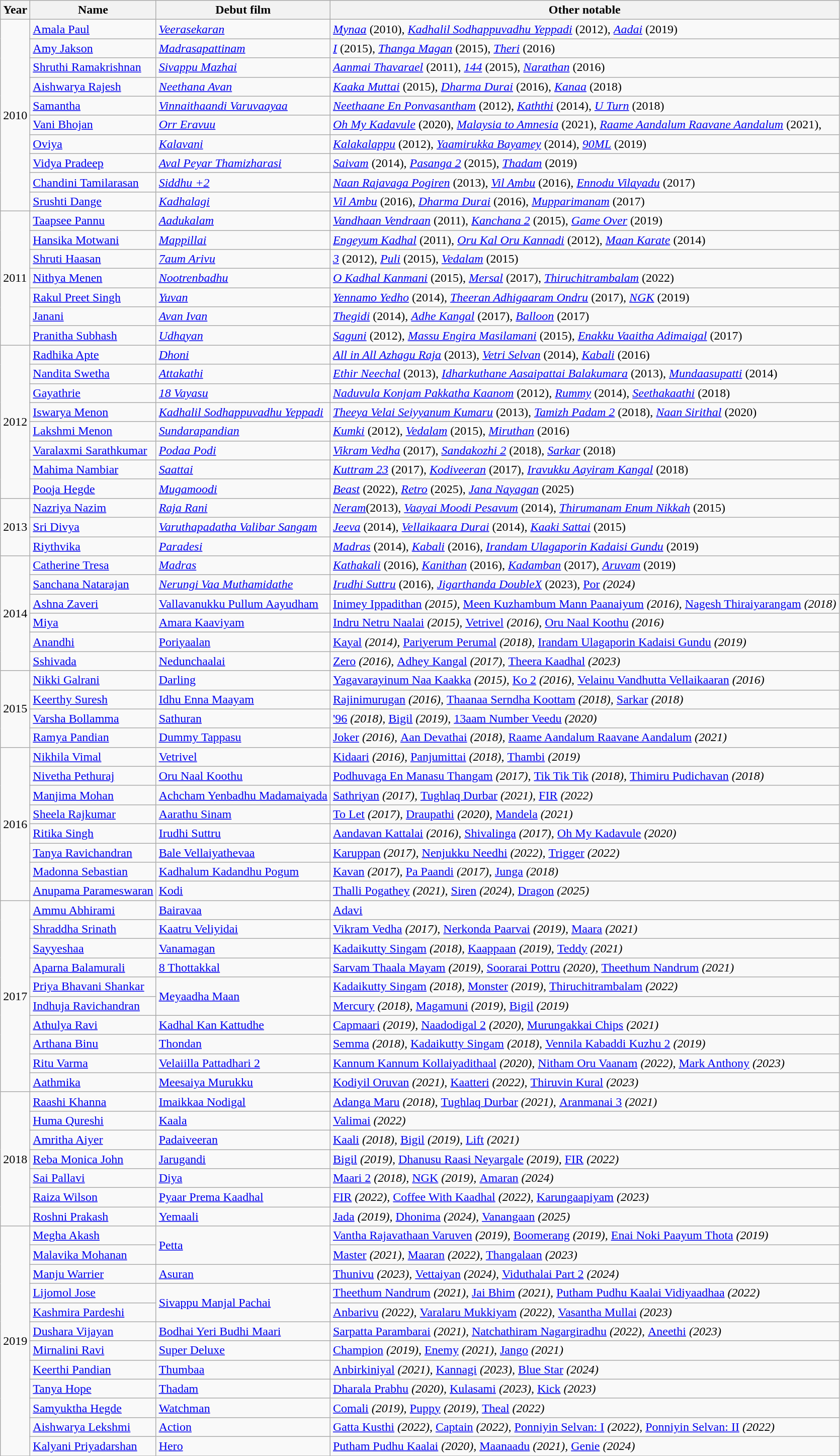<table class="wikitable sortable">
<tr>
<th>Year</th>
<th>Name</th>
<th>Debut film</th>
<th class="unsortable">Other notable</th>
</tr>
<tr>
<td rowspan="10">2010</td>
<td><a href='#'>Amala Paul</a></td>
<td><em><a href='#'>Veerasekaran</a></em></td>
<td><em><a href='#'>Mynaa</a></em> (2010), <em><a href='#'>Kadhalil Sodhappuvadhu Yeppadi</a></em> (2012), <em><a href='#'>Aadai</a></em> (2019)</td>
</tr>
<tr>
<td><a href='#'>Amy Jakson</a></td>
<td><em><a href='#'>Madrasapattinam</a></em></td>
<td><em><a href='#'>I</a></em> (2015), <em><a href='#'>Thanga Magan</a></em> (2015), <em><a href='#'>Theri</a></em> (2016)</td>
</tr>
<tr>
<td><a href='#'>Shruthi Ramakrishnan</a></td>
<td><em><a href='#'>Sivappu Mazhai</a></em></td>
<td><em><a href='#'>Aanmai Thavarael</a></em> (2011), <em><a href='#'>144</a></em> (2015), <em><a href='#'>Narathan</a></em> (2016)</td>
</tr>
<tr>
<td><a href='#'>Aishwarya Rajesh</a></td>
<td><em><a href='#'>Neethana Avan</a></em></td>
<td><em><a href='#'>Kaaka Muttai</a></em> (2015), <em><a href='#'>Dharma Durai</a></em> (2016), <em><a href='#'>Kanaa</a></em> (2018)</td>
</tr>
<tr>
<td><a href='#'>Samantha</a></td>
<td><em><a href='#'>Vinnaithaandi Varuvaayaa</a></em></td>
<td><em><a href='#'>Neethaane En Ponvasantham</a></em> (2012), <em><a href='#'>Kaththi</a></em> (2014), <em><a href='#'>U Turn</a></em> (2018)</td>
</tr>
<tr>
<td><a href='#'>Vani Bhojan</a></td>
<td><em><a href='#'>Orr Eravuu</a></em></td>
<td><em><a href='#'>Oh My Kadavule</a></em> (2020), <em><a href='#'>Malaysia to Amnesia</a></em> (2021), <em><a href='#'>Raame Aandalum Raavane Aandalum</a></em> (2021),</td>
</tr>
<tr>
<td><a href='#'>Oviya</a></td>
<td><em><a href='#'>Kalavani</a></em></td>
<td><em><a href='#'>Kalakalappu</a></em> (2012), <em><a href='#'>Yaamirukka Bayamey</a></em> (2014), <em><a href='#'>90ML</a></em> (2019)</td>
</tr>
<tr>
<td><a href='#'>Vidya Pradeep</a></td>
<td><em><a href='#'>Aval Peyar Thamizharasi</a></em></td>
<td><em><a href='#'>Saivam</a></em> (2014), <em><a href='#'>Pasanga 2</a></em> (2015), <em><a href='#'>Thadam</a></em> (2019)</td>
</tr>
<tr>
<td><a href='#'>Chandini Tamilarasan</a></td>
<td><em><a href='#'>Siddhu +2</a></em></td>
<td><em><a href='#'>Naan Rajavaga Pogiren</a></em> (2013), <em><a href='#'>Vil Ambu</a></em> (2016), <em><a href='#'>Ennodu Vilayadu</a></em> (2017)</td>
</tr>
<tr>
<td><a href='#'>Srushti Dange</a></td>
<td><em><a href='#'>Kadhalagi</a></em></td>
<td><em><a href='#'>Vil Ambu</a></em> (2016), <em><a href='#'>Dharma Durai</a></em> (2016), <em><a href='#'>Mupparimanam</a></em> (2017)</td>
</tr>
<tr>
<td rowspan="7">2011</td>
<td><a href='#'>Taapsee Pannu</a></td>
<td><em><a href='#'>Aadukalam</a></em></td>
<td><em><a href='#'>Vandhaan Vendraan</a></em> (2011), <em><a href='#'>Kanchana 2</a></em> (2015), <em><a href='#'>Game Over</a></em> (2019)</td>
</tr>
<tr>
<td><a href='#'>Hansika Motwani</a></td>
<td><em><a href='#'>Mappillai</a></em></td>
<td><em><a href='#'>Engeyum Kadhal</a></em> (2011), <em><a href='#'>Oru Kal Oru Kannadi</a></em> (2012), <em><a href='#'>Maan Karate</a></em> (2014)</td>
</tr>
<tr>
<td><a href='#'>Shruti Haasan</a></td>
<td><em><a href='#'>7aum Arivu</a></em></td>
<td><em><a href='#'>3</a></em> (2012), <em><a href='#'>Puli</a></em> (2015), <em><a href='#'>Vedalam</a></em> (2015)</td>
</tr>
<tr>
<td><a href='#'>Nithya Menen</a></td>
<td><em><a href='#'>Nootrenbadhu</a></em></td>
<td><em><a href='#'>O Kadhal Kanmani</a></em> (2015), <em><a href='#'>Mersal</a></em> (2017), <em><a href='#'>Thiruchitrambalam</a></em> (2022)</td>
</tr>
<tr>
<td><a href='#'>Rakul Preet Singh</a></td>
<td><em><a href='#'>Yuvan</a></em></td>
<td><em><a href='#'>Yennamo Yedho</a></em> (2014), <em><a href='#'>Theeran Adhigaaram Ondru</a></em> (2017), <em><a href='#'>NGK</a></em> (2019)</td>
</tr>
<tr>
<td><a href='#'>Janani</a></td>
<td><em><a href='#'>Avan Ivan</a></em></td>
<td><em><a href='#'>Thegidi</a></em> (2014), <em><a href='#'>Adhe Kangal</a></em> (2017), <em><a href='#'>Balloon</a></em> (2017)</td>
</tr>
<tr>
<td><a href='#'>Pranitha Subhash</a></td>
<td><em><a href='#'>Udhayan</a></em></td>
<td><em><a href='#'>Saguni</a></em> (2012), <em><a href='#'>Massu Engira Masilamani</a></em> (2015), <em><a href='#'>Enakku Vaaitha Adimaigal</a></em> (2017)</td>
</tr>
<tr>
<td rowspan="8">2012</td>
<td><a href='#'>Radhika Apte</a></td>
<td><em><a href='#'>Dhoni</a></em></td>
<td><em><a href='#'>All in All Azhagu Raja</a></em> (2013), <em><a href='#'>Vetri Selvan</a></em> (2014), <em><a href='#'>Kabali</a></em> (2016)</td>
</tr>
<tr>
<td><a href='#'>Nandita Swetha</a></td>
<td><em><a href='#'>Attakathi</a></em></td>
<td><em><a href='#'>Ethir Neechal</a></em> (2013), <em><a href='#'>Idharkuthane Aasaipattai Balakumara</a></em> (2013), <em><a href='#'>Mundaasupatti</a></em> (2014)</td>
</tr>
<tr>
<td><a href='#'>Gayathrie</a></td>
<td><em><a href='#'>18 Vayasu</a></em></td>
<td><em><a href='#'>Naduvula Konjam Pakkatha Kaanom</a></em> (2012), <em><a href='#'>Rummy</a></em> (2014), <em><a href='#'>Seethakaathi</a></em> (2018)</td>
</tr>
<tr>
<td><a href='#'>Iswarya Menon</a></td>
<td><em><a href='#'>Kadhalil Sodhappuvadhu Yeppadi</a></em></td>
<td><em><a href='#'>Theeya Velai Seiyyanum Kumaru</a></em> (2013), <em><a href='#'>Tamizh Padam 2</a></em> (2018), <em><a href='#'>Naan Sirithal</a></em> (2020)</td>
</tr>
<tr>
<td><a href='#'>Lakshmi Menon</a></td>
<td><em><a href='#'>Sundarapandian</a></em></td>
<td><em><a href='#'>Kumki</a></em> (2012), <em><a href='#'>Vedalam</a></em> (2015), <em><a href='#'>Miruthan</a></em> (2016)</td>
</tr>
<tr>
<td><a href='#'>Varalaxmi Sarathkumar</a></td>
<td><em><a href='#'>Podaa Podi</a></em></td>
<td><em><a href='#'>Vikram Vedha</a></em> (2017), <em><a href='#'>Sandakozhi 2</a></em> (2018), <em><a href='#'>Sarkar</a></em> (2018)</td>
</tr>
<tr>
<td><a href='#'>Mahima Nambiar</a></td>
<td><em><a href='#'>Saattai</a></em></td>
<td><em><a href='#'>Kuttram 23</a></em> (2017), <em><a href='#'>Kodiveeran</a></em> (2017), <em><a href='#'>Iravukku Aayiram Kangal</a></em> (2018)</td>
</tr>
<tr>
<td><a href='#'>Pooja Hegde</a></td>
<td><em><a href='#'>Mugamoodi</a></em></td>
<td><em><a href='#'>Beast</a></em> (2022), <em><a href='#'>Retro</a></em> (2025), <em><a href='#'>Jana Nayagan</a></em> (2025)</td>
</tr>
<tr>
<td rowspan="3">2013</td>
<td><a href='#'>Nazriya Nazim</a></td>
<td><em><a href='#'>Raja Rani</a></em></td>
<td><em><a href='#'>Neram</a></em>(2013), <em><a href='#'>Vaayai Moodi Pesavum</a></em> (2014), <em><a href='#'>Thirumanam Enum Nikkah</a></em> (2015)</td>
</tr>
<tr>
<td><a href='#'>Sri Divya</a></td>
<td><em><a href='#'>Varuthapadatha Valibar Sangam</a></em></td>
<td><em><a href='#'>Jeeva</a></em> (2014), <em><a href='#'>Vellaikaara Durai</a></em> (2014), <em><a href='#'>Kaaki Sattai</a></em> (2015)</td>
</tr>
<tr>
<td><a href='#'>Riythvika</a></td>
<td><em><a href='#'>Paradesi</a></em></td>
<td><em><a href='#'>Madras</a></em> (2014), <em><a href='#'>Kabali</a></em> (2016), <em><a href='#'>Irandam Ulagaporin Kadaisi Gundu</a></em> (2019)</td>
</tr>
<tr>
<td rowspan="6">2014</td>
<td><a href='#'>Catherine Tresa</a></td>
<td><em><a href='#'>Madras</a></em></td>
<td><em><a href='#'>Kathakali</a></em> (2016), <em><a href='#'>Kanithan</a></em> (2016), <em><a href='#'>Kadamban</a></em> (2017), <em><a href='#'>Aruvam</a></em> (2019)</td>
</tr>
<tr>
<td><a href='#'>Sanchana Natarajan</a></td>
<td><em><a href='#'>Nerungi Vaa Muthamidathe</a></em></td>
<td><em><a href='#'>Irudhi Suttru</a></em> (2016), <em><a href='#'>Jigarthanda DoubleX</a></em> (2023), <em><a href='#'></em>Por<em></a> (2024)</td>
</tr>
<tr>
<td><a href='#'>Ashna Zaveri</a></td>
<td></em><a href='#'>Vallavanukku Pullum Aayudham</a><em></td>
<td></em><a href='#'>Inimey Ippadithan</a><em> (2015), </em><a href='#'>Meen Kuzhambum Mann Paanaiyum</a><em> (2016), </em><a href='#'>Nagesh Thiraiyarangam</a><em> (2018)</td>
</tr>
<tr>
<td><a href='#'>Miya</a></td>
<td></em><a href='#'>Amara Kaaviyam</a><em></td>
<td></em><a href='#'>Indru Netru Naalai</a><em> (2015), </em><a href='#'>Vetrivel</a><em> (2016), </em><a href='#'>Oru Naal Koothu</a><em> (2016)</td>
</tr>
<tr>
<td><a href='#'>Anandhi</a></td>
<td></em><a href='#'>Poriyaalan</a><em></td>
<td></em><a href='#'>Kayal</a><em> (2014), </em><a href='#'>Pariyerum Perumal</a><em> (2018), </em><a href='#'>Irandam Ulagaporin Kadaisi Gundu</a><em> (2019)</td>
</tr>
<tr>
<td><a href='#'>Sshivada</a></td>
<td></em><a href='#'>Nedunchaalai</a><em></td>
<td></em><a href='#'>Zero</a><em> (2016), </em><a href='#'>Adhey Kangal</a><em> (2017), </em><a href='#'>Theera Kaadhal</a><em> (2023)</td>
</tr>
<tr>
<td rowspan="4">2015</td>
<td><a href='#'>Nikki Galrani</a></td>
<td></em><a href='#'>Darling</a><em></td>
<td></em><a href='#'>Yagavarayinum Naa Kaakka</a><em> (2015), </em><a href='#'>Ko 2</a><em> (2016), </em><a href='#'>Velainu Vandhutta Vellaikaaran</a><em> (2016)</td>
</tr>
<tr>
<td><a href='#'>Keerthy Suresh</a></td>
<td></em><a href='#'>Idhu Enna Maayam</a><em></td>
<td></em><a href='#'>Rajinimurugan</a><em> (2016), </em><a href='#'>Thaanaa Serndha Koottam</a><em> (2018), </em><a href='#'>Sarkar</a><em> (2018)</td>
</tr>
<tr>
<td><a href='#'>Varsha Bollamma</a></td>
<td></em><a href='#'>Sathuran</a><em></td>
<td></em><a href='#'>'96</a><em> (2018), </em><a href='#'>Bigil</a><em> (2019), </em><a href='#'>13aam Number Veedu</a><em> (2020)</td>
</tr>
<tr>
<td><a href='#'>Ramya Pandian</a></td>
<td></em><a href='#'>Dummy Tappasu</a><em></td>
<td></em><a href='#'>Joker</a><em> (2016), </em><a href='#'>Aan Devathai</a><em> (2018), </em><a href='#'>Raame Aandalum Raavane Aandalum</a><em> (2021)</td>
</tr>
<tr>
<td rowspan="8">2016</td>
<td><a href='#'>Nikhila Vimal</a></td>
<td></em><a href='#'>Vetrivel</a><em></td>
<td></em><a href='#'>Kidaari</a><em> (2016), </em><a href='#'>Panjumittai</a><em> (2018), </em><a href='#'>Thambi</a><em> (2019)</td>
</tr>
<tr>
<td><a href='#'>Nivetha Pethuraj</a></td>
<td></em><a href='#'>Oru Naal Koothu</a><em></td>
<td></em><a href='#'>Podhuvaga En Manasu Thangam</a><em> (2017), </em><a href='#'>Tik Tik Tik</a><em> (2018), </em><a href='#'>Thimiru Pudichavan</a><em> (2018)</td>
</tr>
<tr>
<td><a href='#'>Manjima Mohan</a></td>
<td></em><a href='#'>Achcham Yenbadhu Madamaiyada</a><em></td>
<td></em><a href='#'>Sathriyan</a><em> (2017), </em><a href='#'>Tughlaq Durbar</a><em> (2021), </em><a href='#'>FIR</a><em> (2022)</td>
</tr>
<tr>
<td><a href='#'>Sheela Rajkumar</a></td>
<td></em><a href='#'>Aarathu Sinam</a><em></td>
<td></em><a href='#'>To Let</a><em> (2017), </em><a href='#'>Draupathi</a><em> (2020), </em><a href='#'>Mandela</a><em> (2021)</td>
</tr>
<tr>
<td><a href='#'>Ritika Singh</a></td>
<td></em><a href='#'>Irudhi Suttru</a><em></td>
<td></em><a href='#'>Aandavan Kattalai</a><em> (2016), </em><a href='#'>Shivalinga</a><em> (2017), </em><a href='#'>Oh My Kadavule</a><em> (2020)</td>
</tr>
<tr>
<td><a href='#'>Tanya Ravichandran</a></td>
<td><a href='#'></em>Bale Vellaiyathevaa<em></a></td>
<td></em><a href='#'>Karuppan</a><em> (2017), </em><a href='#'>Nenjukku Needhi</a><em> (2022), </em><a href='#'>Trigger</a><em> (2022)</td>
</tr>
<tr>
<td><a href='#'>Madonna Sebastian</a></td>
<td></em><a href='#'>Kadhalum Kadandhu Pogum</a><em></td>
<td></em><a href='#'>Kavan</a><em> (2017), </em><a href='#'>Pa Paandi</a><em> (2017), </em><a href='#'>Junga</a><em> (2018)</td>
</tr>
<tr>
<td><a href='#'>Anupama Parameswaran</a></td>
<td><a href='#'></em>Kodi<em></a></td>
<td></em><a href='#'>Thalli Pogathey</a><em> (2021), <a href='#'></em>Siren<em></a> (2024), <a href='#'></em>Dragon<em></a> (2025)</td>
</tr>
<tr>
<td rowspan="10">2017</td>
<td><a href='#'>Ammu Abhirami</a></td>
<td></em><a href='#'>Bairavaa</a><em></td>
<td></em><a href='#'>Adavi</a><em></td>
</tr>
<tr>
<td><a href='#'>Shraddha Srinath</a></td>
<td></em><a href='#'>Kaatru Veliyidai</a><em></td>
<td></em><a href='#'>Vikram Vedha</a><em> (2017), </em><a href='#'>Nerkonda Paarvai</a><em> (2019), </em><a href='#'>Maara</a><em> (2021)</td>
</tr>
<tr>
<td><a href='#'>Sayyeshaa</a></td>
<td></em><a href='#'>Vanamagan</a><em></td>
<td></em><a href='#'>Kadaikutty Singam</a><em> (2018), </em><a href='#'>Kaappaan</a><em> (2019), </em><a href='#'>Teddy</a><em> (2021)</td>
</tr>
<tr>
<td><a href='#'>Aparna Balamurali</a></td>
<td></em><a href='#'>8 Thottakkal</a><em></td>
<td></em><a href='#'>Sarvam Thaala Mayam</a><em> (2019), </em><a href='#'>Soorarai Pottru</a><em> (2020), </em><a href='#'>Theethum Nandrum</a><em> (2021)</td>
</tr>
<tr>
<td><a href='#'>Priya Bhavani Shankar</a></td>
<td rowspan="2"></em><a href='#'>Meyaadha Maan</a><em></td>
<td></em><a href='#'>Kadaikutty Singam</a><em> (2018), </em><a href='#'>Monster</a><em> (2019), </em><a href='#'>Thiruchitrambalam</a><em> (2022)</td>
</tr>
<tr>
<td><a href='#'>Indhuja Ravichandran</a></td>
<td></em><a href='#'>Mercury</a><em> (2018), </em><a href='#'>Magamuni</a><em> (2019), </em><a href='#'>Bigil</a><em> (2019)</td>
</tr>
<tr>
<td><a href='#'>Athulya Ravi</a></td>
<td></em><a href='#'>Kadhal Kan Kattudhe</a><em></td>
<td></em><a href='#'>Capmaari</a><em> (2019), </em><a href='#'>Naadodigal 2</a><em> (2020), </em><a href='#'>Murungakkai Chips</a><em> (2021)</td>
</tr>
<tr>
<td><a href='#'>Arthana Binu</a></td>
<td></em><a href='#'>Thondan</a><em></td>
<td></em><a href='#'>Semma</a><em> (2018), </em><a href='#'>Kadaikutty Singam</a><em> (2018), </em><a href='#'>Vennila Kabaddi Kuzhu 2</a><em> (2019)</td>
</tr>
<tr>
<td><a href='#'>Ritu Varma</a></td>
<td></em><a href='#'>Velaiilla Pattadhari 2</a><em></td>
<td></em><a href='#'>Kannum Kannum Kollaiyadithaal</a><em> (2020), </em><a href='#'>Nitham Oru Vaanam</a><em> (2022), </em><a href='#'>Mark Anthony</a><em> (2023)</td>
</tr>
<tr>
<td><a href='#'>Aathmika</a></td>
<td></em><a href='#'>Meesaiya Murukku</a><em></td>
<td></em><a href='#'>Kodiyil Oruvan</a><em> (2021), </em><a href='#'>Kaatteri</a><em> (2022), </em><a href='#'>Thiruvin Kural</a><em> (2023)</td>
</tr>
<tr>
<td rowspan="7">2018</td>
<td><a href='#'>Raashi Khanna</a></td>
<td></em><a href='#'>Imaikkaa Nodigal</a><em></td>
<td></em><a href='#'>Adanga Maru</a><em> (2018), </em><a href='#'>Tughlaq Durbar</a><em> (2021), </em><a href='#'>Aranmanai 3</a><em> (2021)</td>
</tr>
<tr>
<td><a href='#'>Huma Qureshi</a></td>
<td><a href='#'></em>Kaala<em></a></td>
<td></em><a href='#'>Valimai</a><em> (2022)</td>
</tr>
<tr>
<td><a href='#'>Amritha Aiyer</a></td>
<td></em><a href='#'>Padaiveeran</a><em></td>
<td></em><a href='#'>Kaali</a><em> (2018), </em><a href='#'>Bigil</a><em> (2019), </em><a href='#'>Lift</a><em> (2021)</td>
</tr>
<tr>
<td><a href='#'>Reba Monica John</a></td>
<td></em><a href='#'>Jarugandi</a><em></td>
<td></em><a href='#'>Bigil</a><em> (2019), </em><a href='#'>Dhanusu Raasi Neyargale</a><em> (2019), </em><a href='#'>FIR</a><em> (2022)</td>
</tr>
<tr>
<td><a href='#'>Sai Pallavi</a></td>
<td></em><a href='#'>Diya</a><em></td>
<td></em><a href='#'>Maari 2</a><em> (2018), </em><a href='#'>NGK</a><em> (2019), </em><a href='#'>Amaran</a><em> (2024)</td>
</tr>
<tr>
<td><a href='#'>Raiza Wilson</a></td>
<td></em><a href='#'>Pyaar Prema Kaadhal</a><em></td>
<td></em><a href='#'>FIR</a><em> (2022), </em><a href='#'>Coffee With Kaadhal</a><em> (2022), </em><a href='#'>Karungaapiyam</a><em> (2023)</td>
</tr>
<tr>
<td><a href='#'>Roshni Prakash</a></td>
<td></em><a href='#'>Yemaali</a><em></td>
<td></em><a href='#'>Jada</a><em> (2019), </em><a href='#'>Dhonima</a><em> (2024), </em><a href='#'>Vanangaan</a><em> (2025)</td>
</tr>
<tr>
<td rowspan="12">2019</td>
<td><a href='#'>Megha Akash</a></td>
<td rowspan="2"></em><a href='#'>Petta</a><em></td>
<td></em><a href='#'>Vantha Rajavathaan Varuven</a><em> (2019), </em><a href='#'>Boomerang</a><em> (2019), </em><a href='#'>Enai Noki Paayum Thota</a><em> (2019)</td>
</tr>
<tr>
<td><a href='#'>Malavika Mohanan</a></td>
<td></em><a href='#'>Master</a><em> (2021), </em><a href='#'>Maaran</a><em> (2022), </em><a href='#'>Thangalaan</a><em> (2023)</td>
</tr>
<tr>
<td><a href='#'>Manju Warrier</a></td>
<td></em><a href='#'>Asuran</a><em></td>
<td></em><a href='#'>Thunivu</a><em> (2023), </em><a href='#'>Vettaiyan</a><em> (2024), </em><a href='#'>Viduthalai Part 2</a><em> (2024)</td>
</tr>
<tr>
<td><a href='#'>Lijomol Jose</a></td>
<td rowspan="2"></em><a href='#'>Sivappu Manjal Pachai</a><em></td>
<td></em><a href='#'>Theethum Nandrum</a><em> (2021), </em><a href='#'>Jai Bhim</a><em> (2021), </em><a href='#'>Putham Pudhu Kaalai Vidiyaadhaa</a><em> (2022)</td>
</tr>
<tr>
<td><a href='#'>Kashmira Pardeshi</a></td>
<td></em><a href='#'>Anbarivu</a><em> (2022), </em><a href='#'>Varalaru Mukkiyam</a><em> (2022), </em><a href='#'>Vasantha Mullai</a><em> (2023)</td>
</tr>
<tr>
<td><a href='#'>Dushara Vijayan</a></td>
<td></em><a href='#'>Bodhai Yeri Budhi Maari</a><em></td>
<td></em><a href='#'>Sarpatta Parambarai</a><em> (2021), </em><a href='#'>Natchathiram Nagargiradhu</a><em> (2022), </em><a href='#'>Aneethi</a><em> (2023)</td>
</tr>
<tr>
<td><a href='#'>Mirnalini Ravi</a></td>
<td></em><a href='#'>Super Deluxe</a><em></td>
<td></em><a href='#'>Champion</a><em> (2019), </em><a href='#'>Enemy</a><em> (2021), </em><a href='#'>Jango</a><em> (2021)</td>
</tr>
<tr>
<td><a href='#'>Keerthi Pandian</a></td>
<td></em><a href='#'>Thumbaa</a><em></td>
<td></em><a href='#'>Anbirkiniyal</a><em> (2021), </em><a href='#'>Kannagi</a><em> (2023), </em><a href='#'>Blue Star</a><em> (2024)</td>
</tr>
<tr>
<td><a href='#'>Tanya Hope</a></td>
<td></em><a href='#'>Thadam</a><em></td>
<td></em><a href='#'>Dharala Prabhu</a><em> (2020), </em><a href='#'>Kulasami</a><em> (2023), </em><a href='#'>Kick</a><em> (2023)</td>
</tr>
<tr>
<td><a href='#'>Samyuktha Hegde</a></td>
<td></em><a href='#'>Watchman</a><em></td>
<td></em><a href='#'>Comali</a><em> (2019), </em><a href='#'>Puppy</a><em> (2019), </em><a href='#'>Theal</a><em> (2022)</td>
</tr>
<tr>
<td><a href='#'>Aishwarya Lekshmi</a></td>
<td></em><a href='#'>Action</a><em></td>
<td></em><a href='#'>Gatta Kusthi</a><em> (2022), </em><a href='#'>Captain</a><em> (2022), </em><a href='#'>Ponniyin Selvan: I</a><em> (2022), </em><a href='#'>Ponniyin Selvan: II</a><em> (2022)</td>
</tr>
<tr>
<td><a href='#'>Kalyani Priyadarshan</a></td>
<td></em><a href='#'>Hero</a><em></td>
<td></em><a href='#'>Putham Pudhu Kaalai</a><em> (2020), </em><a href='#'>Maanaadu</a><em> (2021), </em><a href='#'>Genie</a><em> (2024)</td>
</tr>
<tr>
</tr>
</table>
